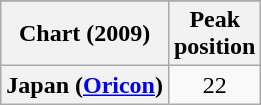<table class="wikitable plainrowheaders" style="text-align:center">
<tr>
</tr>
<tr>
<th scope="col">Chart (2009)</th>
<th scope="col">Peak<br>position</th>
</tr>
<tr>
<th scope="row">Japan (<a href='#'>Oricon</a>)</th>
<td>22</td>
</tr>
</table>
